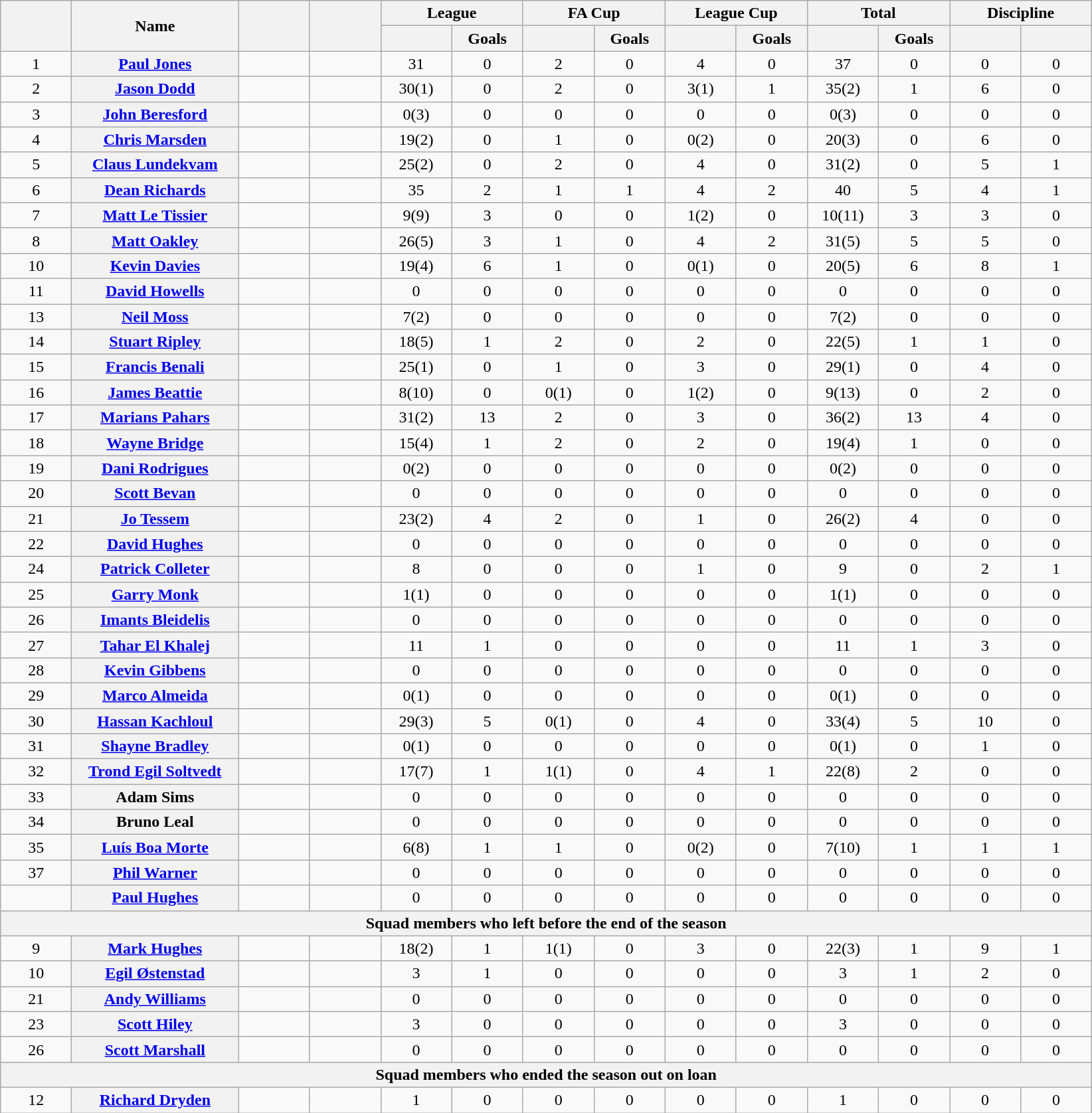<table class="wikitable plainrowheaders" style="text-align:center;">
<tr>
<th scope="col" rowspan="2" style="width:4em;"></th>
<th scope="col" rowspan="2" style="width:10em;">Name</th>
<th scope="col" rowspan="2" style="width:4em;"></th>
<th scope="col" rowspan="2" style="width:4em;"></th>
<th scope="col" colspan="2">League</th>
<th scope="col" colspan="2">FA Cup</th>
<th scope="col" colspan="2">League Cup</th>
<th scope="col" colspan="2">Total</th>
<th scope="col" colspan="2">Discipline</th>
</tr>
<tr>
<th scope="col" style="width:4em;"></th>
<th scope="col" style="width:4em;">Goals</th>
<th scope="col" style="width:4em;"></th>
<th scope="col" style="width:4em;">Goals</th>
<th scope="col" style="width:4em;"></th>
<th scope="col" style="width:4em;">Goals</th>
<th scope="col" style="width:4em;"></th>
<th scope="col" style="width:4em;">Goals</th>
<th scope="col" style="width:4em;"></th>
<th scope="col" style="width:4em;"></th>
</tr>
<tr>
<td>1</td>
<th scope="row"><a href='#'>Paul Jones</a></th>
<td></td>
<td></td>
<td>31</td>
<td>0</td>
<td>2</td>
<td>0</td>
<td>4</td>
<td>0</td>
<td>37</td>
<td>0</td>
<td>0</td>
<td>0</td>
</tr>
<tr>
<td>2</td>
<th scope="row"><a href='#'>Jason Dodd</a></th>
<td></td>
<td></td>
<td>30(1)</td>
<td>0</td>
<td>2</td>
<td>0</td>
<td>3(1)</td>
<td>1</td>
<td>35(2)</td>
<td>1</td>
<td>6</td>
<td>0</td>
</tr>
<tr>
<td>3</td>
<th scope="row"><a href='#'>John Beresford</a></th>
<td></td>
<td></td>
<td>0(3)</td>
<td>0</td>
<td>0</td>
<td>0</td>
<td>0</td>
<td>0</td>
<td>0(3)</td>
<td>0</td>
<td>0</td>
<td>0</td>
</tr>
<tr>
<td>4</td>
<th scope="row"><a href='#'>Chris Marsden</a></th>
<td></td>
<td></td>
<td>19(2)</td>
<td>0</td>
<td>1</td>
<td>0</td>
<td>0(2)</td>
<td>0</td>
<td>20(3)</td>
<td>0</td>
<td>6</td>
<td>0</td>
</tr>
<tr>
<td>5</td>
<th scope="row"><a href='#'>Claus Lundekvam</a></th>
<td></td>
<td></td>
<td>25(2)</td>
<td>0</td>
<td>2</td>
<td>0</td>
<td>4</td>
<td>0</td>
<td>31(2)</td>
<td>0</td>
<td>5</td>
<td>1</td>
</tr>
<tr>
<td>6</td>
<th scope="row"><a href='#'>Dean Richards</a></th>
<td></td>
<td></td>
<td>35</td>
<td>2</td>
<td>1</td>
<td>1</td>
<td>4</td>
<td>2</td>
<td>40</td>
<td>5</td>
<td>4</td>
<td>1</td>
</tr>
<tr>
<td>7</td>
<th scope="row"><a href='#'>Matt Le Tissier</a></th>
<td></td>
<td></td>
<td>9(9)</td>
<td>3</td>
<td>0</td>
<td>0</td>
<td>1(2)</td>
<td>0</td>
<td>10(11)</td>
<td>3</td>
<td>3</td>
<td>0</td>
</tr>
<tr>
<td>8</td>
<th scope="row"><a href='#'>Matt Oakley</a></th>
<td></td>
<td></td>
<td>26(5)</td>
<td>3</td>
<td>1</td>
<td>0</td>
<td>4</td>
<td>2</td>
<td>31(5)</td>
<td>5</td>
<td>5</td>
<td>0</td>
</tr>
<tr>
<td>10</td>
<th scope="row"><a href='#'>Kevin Davies</a></th>
<td></td>
<td></td>
<td>19(4)</td>
<td>6</td>
<td>1</td>
<td>0</td>
<td>0(1)</td>
<td>0</td>
<td>20(5)</td>
<td>6</td>
<td>8</td>
<td>1</td>
</tr>
<tr>
<td>11</td>
<th scope="row"><a href='#'>David Howells</a></th>
<td></td>
<td></td>
<td>0</td>
<td>0</td>
<td>0</td>
<td>0</td>
<td>0</td>
<td>0</td>
<td>0</td>
<td>0</td>
<td>0</td>
<td>0</td>
</tr>
<tr>
<td>13</td>
<th scope="row"><a href='#'>Neil Moss</a></th>
<td></td>
<td></td>
<td>7(2)</td>
<td>0</td>
<td>0</td>
<td>0</td>
<td>0</td>
<td>0</td>
<td>7(2)</td>
<td>0</td>
<td>0</td>
<td>0</td>
</tr>
<tr>
<td>14</td>
<th scope="row"><a href='#'>Stuart Ripley</a></th>
<td></td>
<td></td>
<td>18(5)</td>
<td>1</td>
<td>2</td>
<td>0</td>
<td>2</td>
<td>0</td>
<td>22(5)</td>
<td>1</td>
<td>1</td>
<td>0</td>
</tr>
<tr>
<td>15</td>
<th scope="row"><a href='#'>Francis Benali</a></th>
<td></td>
<td></td>
<td>25(1)</td>
<td>0</td>
<td>1</td>
<td>0</td>
<td>3</td>
<td>0</td>
<td>29(1)</td>
<td>0</td>
<td>4</td>
<td>0</td>
</tr>
<tr>
<td>16</td>
<th scope="row"><a href='#'>James Beattie</a></th>
<td></td>
<td></td>
<td>8(10)</td>
<td>0</td>
<td>0(1)</td>
<td>0</td>
<td>1(2)</td>
<td>0</td>
<td>9(13)</td>
<td>0</td>
<td>2</td>
<td>0</td>
</tr>
<tr>
<td>17</td>
<th scope="row"><a href='#'>Marians Pahars</a></th>
<td></td>
<td></td>
<td>31(2)</td>
<td>13</td>
<td>2</td>
<td>0</td>
<td>3</td>
<td>0</td>
<td>36(2)</td>
<td>13</td>
<td>4</td>
<td>0</td>
</tr>
<tr>
<td>18</td>
<th scope="row"><a href='#'>Wayne Bridge</a></th>
<td></td>
<td></td>
<td>15(4)</td>
<td>1</td>
<td>2</td>
<td>0</td>
<td>2</td>
<td>0</td>
<td>19(4)</td>
<td>1</td>
<td>0</td>
<td>0</td>
</tr>
<tr>
<td>19</td>
<th scope="row"><a href='#'>Dani Rodrigues</a></th>
<td></td>
<td></td>
<td>0(2)</td>
<td>0</td>
<td>0</td>
<td>0</td>
<td>0</td>
<td>0</td>
<td>0(2)</td>
<td>0</td>
<td>0</td>
<td>0</td>
</tr>
<tr>
<td>20</td>
<th scope="row"><a href='#'>Scott Bevan</a></th>
<td></td>
<td></td>
<td>0</td>
<td>0</td>
<td>0</td>
<td>0</td>
<td>0</td>
<td>0</td>
<td>0</td>
<td>0</td>
<td>0</td>
<td>0</td>
</tr>
<tr>
<td>21</td>
<th scope="row"><a href='#'>Jo Tessem</a></th>
<td></td>
<td></td>
<td>23(2)</td>
<td>4</td>
<td>2</td>
<td>0</td>
<td>1</td>
<td>0</td>
<td>26(2)</td>
<td>4</td>
<td>0</td>
<td>0</td>
</tr>
<tr>
<td>22</td>
<th scope="row"><a href='#'>David Hughes</a></th>
<td></td>
<td></td>
<td>0</td>
<td>0</td>
<td>0</td>
<td>0</td>
<td>0</td>
<td>0</td>
<td>0</td>
<td>0</td>
<td>0</td>
<td>0</td>
</tr>
<tr>
<td>24</td>
<th scope="row"><a href='#'>Patrick Colleter</a></th>
<td></td>
<td></td>
<td>8</td>
<td>0</td>
<td>0</td>
<td>0</td>
<td>1</td>
<td>0</td>
<td>9</td>
<td>0</td>
<td>2</td>
<td>1</td>
</tr>
<tr>
<td>25</td>
<th scope="row"><a href='#'>Garry Monk</a></th>
<td></td>
<td></td>
<td>1(1)</td>
<td>0</td>
<td>0</td>
<td>0</td>
<td>0</td>
<td>0</td>
<td>1(1)</td>
<td>0</td>
<td>0</td>
<td>0</td>
</tr>
<tr>
<td>26</td>
<th scope="row"><a href='#'>Imants Bleidelis</a></th>
<td></td>
<td></td>
<td>0</td>
<td>0</td>
<td>0</td>
<td>0</td>
<td>0</td>
<td>0</td>
<td>0</td>
<td>0</td>
<td>0</td>
<td>0</td>
</tr>
<tr>
<td>27</td>
<th scope="row"><a href='#'>Tahar El Khalej</a></th>
<td></td>
<td></td>
<td>11</td>
<td>1</td>
<td>0</td>
<td>0</td>
<td>0</td>
<td>0</td>
<td>11</td>
<td>1</td>
<td>3</td>
<td>0</td>
</tr>
<tr>
<td>28</td>
<th scope="row"><a href='#'>Kevin Gibbens</a></th>
<td></td>
<td></td>
<td>0</td>
<td>0</td>
<td>0</td>
<td>0</td>
<td>0</td>
<td>0</td>
<td>0</td>
<td>0</td>
<td>0</td>
<td>0</td>
</tr>
<tr>
<td>29</td>
<th scope="row"><a href='#'>Marco Almeida</a></th>
<td></td>
<td></td>
<td>0(1)</td>
<td>0</td>
<td>0</td>
<td>0</td>
<td>0</td>
<td>0</td>
<td>0(1)</td>
<td>0</td>
<td>0</td>
<td>0</td>
</tr>
<tr>
<td>30</td>
<th scope="row"><a href='#'>Hassan Kachloul</a></th>
<td></td>
<td></td>
<td>29(3)</td>
<td>5</td>
<td>0(1)</td>
<td>0</td>
<td>4</td>
<td>0</td>
<td>33(4)</td>
<td>5</td>
<td>10</td>
<td>0</td>
</tr>
<tr>
<td>31</td>
<th scope="row"><a href='#'>Shayne Bradley</a></th>
<td></td>
<td></td>
<td>0(1)</td>
<td>0</td>
<td>0</td>
<td>0</td>
<td>0</td>
<td>0</td>
<td>0(1)</td>
<td>0</td>
<td>1</td>
<td>0</td>
</tr>
<tr>
<td>32</td>
<th scope="row"><a href='#'>Trond Egil Soltvedt</a></th>
<td></td>
<td></td>
<td>17(7)</td>
<td>1</td>
<td>1(1)</td>
<td>0</td>
<td>4</td>
<td>1</td>
<td>22(8)</td>
<td>2</td>
<td>0</td>
<td>0</td>
</tr>
<tr>
<td>33</td>
<th scope="row">Adam Sims</th>
<td></td>
<td></td>
<td>0</td>
<td>0</td>
<td>0</td>
<td>0</td>
<td>0</td>
<td>0</td>
<td>0</td>
<td>0</td>
<td>0</td>
<td>0</td>
</tr>
<tr>
<td>34</td>
<th scope="row">Bruno Leal</th>
<td></td>
<td></td>
<td>0</td>
<td>0</td>
<td>0</td>
<td>0</td>
<td>0</td>
<td>0</td>
<td>0</td>
<td>0</td>
<td>0</td>
<td>0</td>
</tr>
<tr>
<td>35</td>
<th scope="row"><a href='#'>Luís Boa Morte</a></th>
<td></td>
<td></td>
<td>6(8)</td>
<td>1</td>
<td>1</td>
<td>0</td>
<td>0(2)</td>
<td>0</td>
<td>7(10)</td>
<td>1</td>
<td>1</td>
<td>1</td>
</tr>
<tr>
<td>37</td>
<th scope="row"><a href='#'>Phil Warner</a></th>
<td></td>
<td></td>
<td>0</td>
<td>0</td>
<td>0</td>
<td>0</td>
<td>0</td>
<td>0</td>
<td>0</td>
<td>0</td>
<td>0</td>
<td>0</td>
</tr>
<tr>
<td></td>
<th scope="row"><a href='#'>Paul Hughes</a></th>
<td></td>
<td></td>
<td>0</td>
<td>0</td>
<td>0</td>
<td>0</td>
<td>0</td>
<td>0</td>
<td>0</td>
<td>0</td>
<td>0</td>
<td>0</td>
</tr>
<tr>
<th scope="col" colspan="14">Squad members who left before the end of the season</th>
</tr>
<tr>
<td>9</td>
<th scope="row"><a href='#'>Mark Hughes</a></th>
<td></td>
<td></td>
<td>18(2)</td>
<td>1</td>
<td>1(1)</td>
<td>0</td>
<td>3</td>
<td>0</td>
<td>22(3)</td>
<td>1</td>
<td>9</td>
<td>1</td>
</tr>
<tr>
<td>10</td>
<th scope="row"><a href='#'>Egil Østenstad</a></th>
<td></td>
<td></td>
<td>3</td>
<td>1</td>
<td>0</td>
<td>0</td>
<td>0</td>
<td>0</td>
<td>3</td>
<td>1</td>
<td>2</td>
<td>0</td>
</tr>
<tr>
<td>21</td>
<th scope="row"><a href='#'>Andy Williams</a></th>
<td></td>
<td></td>
<td>0</td>
<td>0</td>
<td>0</td>
<td>0</td>
<td>0</td>
<td>0</td>
<td>0</td>
<td>0</td>
<td>0</td>
<td>0</td>
</tr>
<tr>
<td>23</td>
<th scope="row"><a href='#'>Scott Hiley</a></th>
<td></td>
<td></td>
<td>3</td>
<td>0</td>
<td>0</td>
<td>0</td>
<td>0</td>
<td>0</td>
<td>3</td>
<td>0</td>
<td>0</td>
<td>0</td>
</tr>
<tr>
<td>26</td>
<th scope="row"><a href='#'>Scott Marshall</a></th>
<td></td>
<td></td>
<td>0</td>
<td>0</td>
<td>0</td>
<td>0</td>
<td>0</td>
<td>0</td>
<td>0</td>
<td>0</td>
<td>0</td>
<td>0</td>
</tr>
<tr>
<th scope="col" colspan="14">Squad members who ended the season out on loan</th>
</tr>
<tr>
<td>12</td>
<th scope="row"><a href='#'>Richard Dryden</a></th>
<td></td>
<td></td>
<td>1</td>
<td>0</td>
<td>0</td>
<td>0</td>
<td>0</td>
<td>0</td>
<td>1</td>
<td>0</td>
<td>0</td>
<td>0</td>
</tr>
</table>
